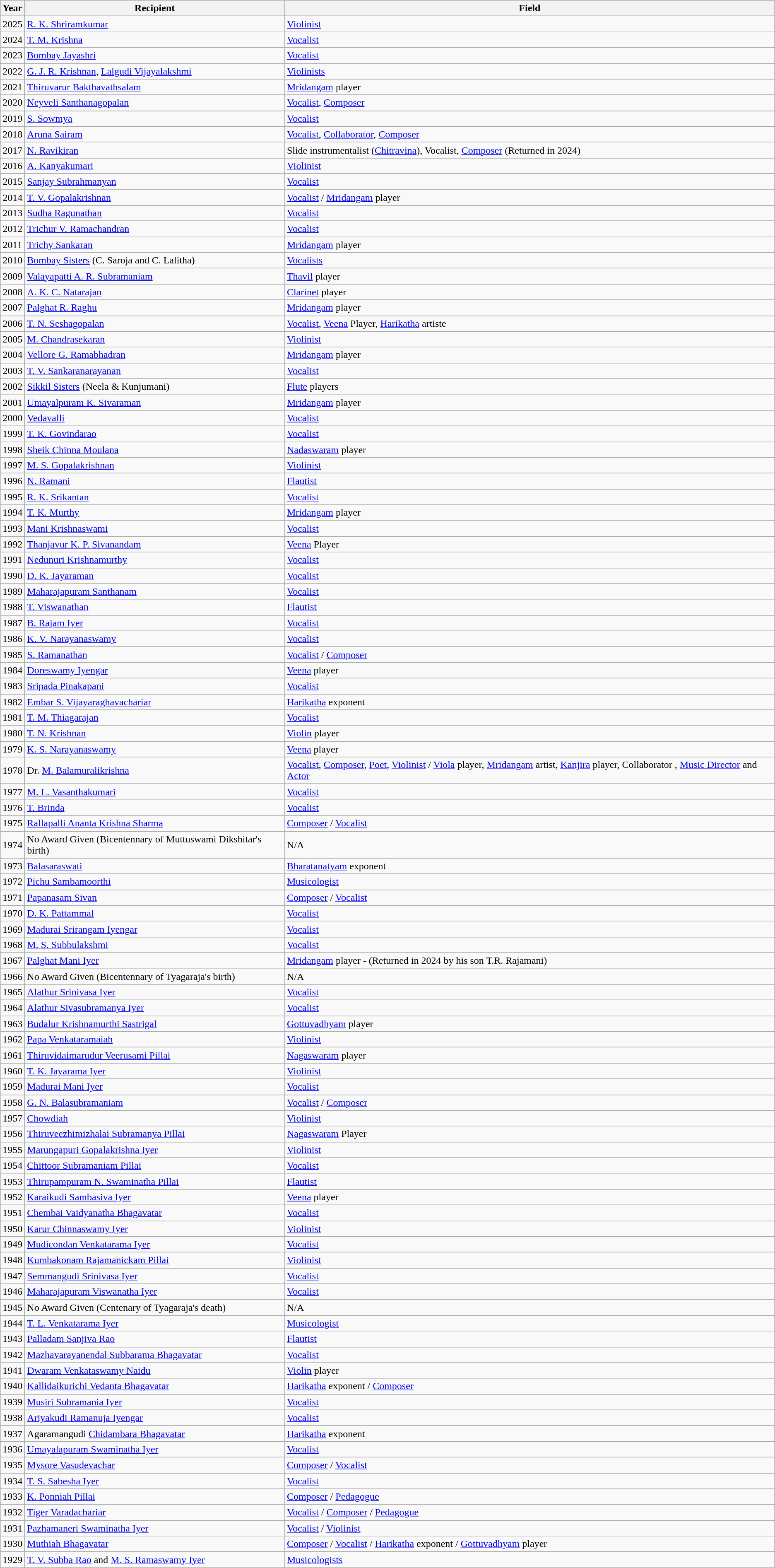<table class="wikitable">
<tr>
<th>Year</th>
<th>Recipient</th>
<th>Field</th>
</tr>
<tr>
<td>2025</td>
<td><a href='#'>R. K. Shriramkumar</a></td>
<td><a href='#'>Violinist</a></td>
</tr>
<tr>
<td>2024</td>
<td><a href='#'>T. M. Krishna</a></td>
<td><a href='#'>Vocalist</a></td>
</tr>
<tr>
<td>2023</td>
<td><a href='#'>Bombay Jayashri</a></td>
<td><a href='#'>Vocalist</a></td>
</tr>
<tr>
<td>2022</td>
<td><a href='#'>G. J. R. Krishnan</a>, <a href='#'>Lalgudi Vijayalakshmi</a></td>
<td><a href='#'>Violinists</a></td>
</tr>
<tr>
</tr>
<tr>
<td>2021</td>
<td><a href='#'>Thiruvarur Bakthavathsalam</a></td>
<td><a href='#'>Mridangam</a> player</td>
</tr>
<tr>
</tr>
<tr>
<td>2020</td>
<td><a href='#'>Neyveli Santhanagopalan</a></td>
<td><a href='#'>Vocalist</a>, <a href='#'>Composer</a></td>
</tr>
<tr>
</tr>
<tr>
<td>2019</td>
<td><a href='#'>S. Sowmya</a></td>
<td><a href='#'>Vocalist</a></td>
</tr>
<tr>
</tr>
<tr>
<td>2018</td>
<td><a href='#'>Aruna Sairam</a></td>
<td><a href='#'>Vocalist</a>, <a href='#'>Collaborator</a>, <a href='#'>Composer</a></td>
</tr>
<tr>
<td>2017</td>
<td><a href='#'>N. Ravikiran</a></td>
<td>Slide instrumentalist (<a href='#'>Chitravina</a>), Vocalist, <a href='#'>Composer</a> (Returned in 2024)</td>
</tr>
<tr>
</tr>
<tr>
<td>2016</td>
<td><a href='#'>A. Kanyakumari</a></td>
<td><a href='#'>Violinist</a></td>
</tr>
<tr>
</tr>
<tr>
<td>2015</td>
<td><a href='#'>Sanjay Subrahmanyan</a></td>
<td><a href='#'>Vocalist</a></td>
</tr>
<tr>
</tr>
<tr>
<td>2014</td>
<td><a href='#'>T. V. Gopalakrishnan</a></td>
<td><a href='#'>Vocalist</a> / <a href='#'>Mridangam</a> player</td>
</tr>
<tr>
</tr>
<tr>
<td>2013</td>
<td><a href='#'>Sudha Ragunathan</a></td>
<td><a href='#'>Vocalist</a></td>
</tr>
<tr>
</tr>
<tr>
<td>2012</td>
<td><a href='#'>Trichur V. Ramachandran</a></td>
<td><a href='#'>Vocalist</a></td>
</tr>
<tr>
<td>2011</td>
<td><a href='#'>Trichy Sankaran</a></td>
<td><a href='#'>Mridangam</a> player</td>
</tr>
<tr>
<td>2010</td>
<td><a href='#'>Bombay Sisters</a> (C. Saroja and C. Lalitha)</td>
<td><a href='#'>Vocalists</a></td>
</tr>
<tr>
<td>2009</td>
<td><a href='#'>Valayapatti A. R. Subramaniam</a></td>
<td><a href='#'>Thavil</a> player</td>
</tr>
<tr>
<td>2008</td>
<td><a href='#'>A. K. C. Natarajan</a></td>
<td><a href='#'>Clarinet</a> player</td>
</tr>
<tr>
<td>2007</td>
<td><a href='#'>Palghat R. Raghu</a></td>
<td><a href='#'>Mridangam</a> player</td>
</tr>
<tr>
<td>2006</td>
<td><a href='#'>T. N. Seshagopalan</a></td>
<td><a href='#'>Vocalist</a>, <a href='#'>Veena</a> Player, <a href='#'>Harikatha</a> artiste</td>
</tr>
<tr>
<td>2005</td>
<td><a href='#'>M. Chandrasekaran</a></td>
<td><a href='#'>Violinist</a></td>
</tr>
<tr>
<td>2004</td>
<td><a href='#'>Vellore G. Ramabhadran</a></td>
<td><a href='#'>Mridangam</a> player</td>
</tr>
<tr>
<td>2003</td>
<td><a href='#'>T. V. Sankaranarayanan</a></td>
<td><a href='#'>Vocalist</a></td>
</tr>
<tr>
<td>2002</td>
<td><a href='#'>Sikkil Sisters</a> (Neela & Kunjumani)</td>
<td><a href='#'>Flute</a> players</td>
</tr>
<tr>
<td>2001</td>
<td><a href='#'>Umayalpuram K. Sivaraman</a></td>
<td><a href='#'>Mridangam</a> player</td>
</tr>
<tr>
<td>2000</td>
<td><a href='#'>Vedavalli</a></td>
<td><a href='#'>Vocalist</a></td>
</tr>
<tr>
<td>1999</td>
<td><a href='#'>T. K. Govindarao</a></td>
<td><a href='#'>Vocalist</a></td>
</tr>
<tr>
<td>1998</td>
<td><a href='#'>Sheik Chinna Moulana</a></td>
<td><a href='#'>Nadaswaram</a> player</td>
</tr>
<tr>
<td>1997</td>
<td><a href='#'>M. S. Gopalakrishnan</a></td>
<td><a href='#'>Violinist</a></td>
</tr>
<tr>
<td>1996</td>
<td><a href='#'>N. Ramani</a></td>
<td><a href='#'>Flautist</a></td>
</tr>
<tr>
<td>1995</td>
<td><a href='#'>R. K. Srikantan</a></td>
<td><a href='#'>Vocalist</a></td>
</tr>
<tr>
<td>1994</td>
<td><a href='#'>T. K. Murthy</a></td>
<td><a href='#'>Mridangam</a> player</td>
</tr>
<tr>
<td>1993</td>
<td><a href='#'>Mani Krishnaswami</a></td>
<td><a href='#'>Vocalist</a></td>
</tr>
<tr>
<td>1992</td>
<td><a href='#'>Thanjavur K. P. Sivanandam</a></td>
<td><a href='#'>Veena</a> Player</td>
</tr>
<tr>
<td>1991</td>
<td><a href='#'>Nedunuri Krishnamurthy</a></td>
<td><a href='#'>Vocalist</a></td>
</tr>
<tr>
<td>1990</td>
<td><a href='#'>D. K. Jayaraman</a></td>
<td><a href='#'>Vocalist</a></td>
</tr>
<tr>
<td>1989</td>
<td><a href='#'>Maharajapuram Santhanam</a></td>
<td><a href='#'>Vocalist</a></td>
</tr>
<tr>
<td>1988</td>
<td><a href='#'>T. Viswanathan</a></td>
<td><a href='#'>Flautist</a></td>
</tr>
<tr>
<td>1987</td>
<td><a href='#'>B. Rajam Iyer</a></td>
<td><a href='#'>Vocalist</a></td>
</tr>
<tr>
<td>1986</td>
<td><a href='#'>K. V. Narayanaswamy</a></td>
<td><a href='#'>Vocalist</a></td>
</tr>
<tr>
<td>1985</td>
<td><a href='#'>S. Ramanathan</a></td>
<td><a href='#'>Vocalist</a> / <a href='#'>Composer</a></td>
</tr>
<tr>
<td>1984</td>
<td><a href='#'>Doreswamy Iyengar</a></td>
<td><a href='#'>Veena</a> player</td>
</tr>
<tr>
<td>1983</td>
<td><a href='#'>Sripada Pinakapani</a></td>
<td><a href='#'>Vocalist</a></td>
</tr>
<tr>
<td>1982</td>
<td><a href='#'>Embar S. Vijayaraghavachariar</a></td>
<td><a href='#'>Harikatha</a> exponent</td>
</tr>
<tr>
<td>1981</td>
<td><a href='#'>T. M. Thiagarajan</a></td>
<td><a href='#'>Vocalist</a></td>
</tr>
<tr>
<td>1980</td>
<td><a href='#'>T. N. Krishnan</a></td>
<td><a href='#'>Violin</a> player</td>
</tr>
<tr>
<td>1979</td>
<td><a href='#'>K. S. Narayanaswamy</a></td>
<td><a href='#'>Veena</a> player</td>
</tr>
<tr>
<td>1978</td>
<td>Dr. <a href='#'>M. Balamuralikrishna</a></td>
<td><a href='#'>Vocalist</a>, <a href='#'>Composer</a>, <a href='#'>Poet</a>, <a href='#'>Violinist</a> / <a href='#'>Viola</a> player, <a href='#'>Mridangam</a> artist, <a href='#'>Kanjira</a> player, Collaborator , <a href='#'>Music Director</a> and <a href='#'>Actor</a></td>
</tr>
<tr>
<td>1977</td>
<td><a href='#'>M. L. Vasanthakumari</a></td>
<td><a href='#'>Vocalist</a></td>
</tr>
<tr>
<td>1976</td>
<td><a href='#'>T. Brinda</a></td>
<td><a href='#'>Vocalist</a></td>
</tr>
<tr>
<td>1975</td>
<td><a href='#'>Rallapalli Ananta Krishna Sharma</a></td>
<td><a href='#'>Composer</a> / <a href='#'>Vocalist</a></td>
</tr>
<tr>
<td>1974</td>
<td>No Award Given (Bicentennary of Muttuswami Dikshitar's birth)  </td>
<td>N/A</td>
</tr>
<tr>
<td>1973</td>
<td><a href='#'>Balasaraswati</a></td>
<td><a href='#'>Bharatanatyam</a> exponent</td>
</tr>
<tr>
<td>1972</td>
<td><a href='#'>Pichu Sambamoorthi</a></td>
<td><a href='#'>Musicologist</a></td>
</tr>
<tr>
<td>1971</td>
<td><a href='#'>Papanasam Sivan</a></td>
<td><a href='#'>Composer</a> / <a href='#'>Vocalist</a></td>
</tr>
<tr>
<td>1970</td>
<td><a href='#'>D. K. Pattammal</a></td>
<td><a href='#'>Vocalist</a></td>
</tr>
<tr>
<td>1969</td>
<td><a href='#'>Madurai Srirangam Iyengar</a></td>
<td><a href='#'>Vocalist</a></td>
</tr>
<tr>
<td>1968</td>
<td><a href='#'>M. S. Subbulakshmi</a></td>
<td><a href='#'>Vocalist</a></td>
</tr>
<tr>
<td>1967</td>
<td><a href='#'>Palghat Mani Iyer</a></td>
<td><a href='#'>Mridangam</a> player - (Returned in 2024 by his son T.R. Rajamani)</td>
</tr>
<tr>
<td>1966</td>
<td>No Award Given (Bicentennary of Tyagaraja's birth)  </td>
<td>N/A</td>
</tr>
<tr>
<td>1965</td>
<td><a href='#'>Alathur Srinivasa Iyer</a></td>
<td><a href='#'>Vocalist</a></td>
</tr>
<tr>
<td>1964</td>
<td><a href='#'> Alathur Sivasubramanya Iyer</a></td>
<td><a href='#'>Vocalist</a></td>
</tr>
<tr>
<td>1963</td>
<td><a href='#'>Budalur Krishnamurthi Sastrigal</a></td>
<td><a href='#'>Gottuvadhyam</a> player</td>
</tr>
<tr>
<td>1962</td>
<td><a href='#'>Papa Venkataramaiah</a></td>
<td><a href='#'>Violinist</a></td>
</tr>
<tr>
<td>1961</td>
<td><a href='#'>Thiruvidaimarudur Veerusami Pillai</a></td>
<td><a href='#'>Nagaswaram</a> player</td>
</tr>
<tr>
<td>1960</td>
<td><a href='#'>T. K. Jayarama Iyer</a></td>
<td><a href='#'>Violinist</a></td>
</tr>
<tr>
<td>1959</td>
<td><a href='#'>Madurai Mani Iyer</a></td>
<td><a href='#'>Vocalist</a></td>
</tr>
<tr>
<td>1958</td>
<td><a href='#'>G. N. Balasubramaniam</a></td>
<td><a href='#'>Vocalist</a> / <a href='#'>Composer</a></td>
</tr>
<tr>
<td>1957</td>
<td><a href='#'>Chowdiah</a></td>
<td><a href='#'>Violinist</a></td>
</tr>
<tr>
<td>1956</td>
<td><a href='#'>Thiruveezhimizhalai Subramanya Pillai</a></td>
<td><a href='#'>Nagaswaram</a> Player</td>
</tr>
<tr>
<td>1955</td>
<td><a href='#'>Marungapuri Gopalakrishna Iyer</a></td>
<td><a href='#'>Violinist</a></td>
</tr>
<tr>
<td>1954</td>
<td><a href='#'>Chittoor Subramaniam Pillai</a></td>
<td><a href='#'>Vocalist</a></td>
</tr>
<tr>
<td>1953</td>
<td><a href='#'>Thirupampuram N. Swaminatha Pillai</a></td>
<td><a href='#'>Flautist</a></td>
</tr>
<tr>
<td>1952</td>
<td><a href='#'>Karaikudi Sambasiva Iyer</a></td>
<td><a href='#'>Veena</a> player</td>
</tr>
<tr>
<td>1951</td>
<td><a href='#'>Chembai Vaidyanatha Bhagavatar</a></td>
<td><a href='#'>Vocalist</a></td>
</tr>
<tr>
<td>1950</td>
<td><a href='#'>Karur Chinnaswamy Iyer</a></td>
<td><a href='#'>Violinist</a></td>
</tr>
<tr>
<td>1949</td>
<td><a href='#'>Mudicondan Venkatarama Iyer</a></td>
<td><a href='#'>Vocalist</a></td>
</tr>
<tr>
<td>1948</td>
<td><a href='#'>Kumbakonam Rajamanickam Pillai</a></td>
<td><a href='#'>Violinist</a></td>
</tr>
<tr>
<td>1947</td>
<td><a href='#'>Semmangudi Srinivasa Iyer</a></td>
<td><a href='#'>Vocalist</a></td>
</tr>
<tr>
<td>1946</td>
<td><a href='#'>Maharajapuram Viswanatha Iyer</a></td>
<td><a href='#'>Vocalist</a></td>
</tr>
<tr>
<td>1945</td>
<td>No Award Given (Centenary of Tyagaraja's death)  </td>
<td>N/A</td>
</tr>
<tr>
<td>1944</td>
<td><a href='#'>T. L. Venkatarama Iyer</a></td>
<td><a href='#'>Musicologist</a></td>
</tr>
<tr>
<td>1943</td>
<td><a href='#'>Palladam Sanjiva Rao</a></td>
<td><a href='#'>Flautist</a></td>
</tr>
<tr>
<td>1942</td>
<td><a href='#'>Mazhavarayanendal Subbarama Bhagavatar</a></td>
<td><a href='#'>Vocalist</a></td>
</tr>
<tr>
<td>1941</td>
<td><a href='#'>Dwaram Venkataswamy Naidu</a></td>
<td><a href='#'>Violin</a> player</td>
</tr>
<tr>
<td>1940</td>
<td><a href='#'>Kallidaikurichi Vedanta Bhagavatar</a></td>
<td><a href='#'>Harikatha</a> exponent / <a href='#'>Composer</a></td>
</tr>
<tr>
<td>1939</td>
<td><a href='#'>Musiri Subramania Iyer</a></td>
<td><a href='#'>Vocalist</a></td>
</tr>
<tr>
<td>1938</td>
<td><a href='#'>Ariyakudi Ramanuja Iyengar</a></td>
<td><a href='#'>Vocalist</a></td>
</tr>
<tr>
<td>1937</td>
<td>Agaramangudi <a href='#'>Chidambara Bhagavatar</a></td>
<td><a href='#'>Harikatha</a> exponent</td>
</tr>
<tr>
<td>1936</td>
<td><a href='#'>Umayalapuram Swaminatha Iyer</a></td>
<td><a href='#'>Vocalist</a></td>
</tr>
<tr>
<td>1935</td>
<td><a href='#'>Mysore Vasudevachar</a></td>
<td><a href='#'>Composer</a> / <a href='#'>Vocalist</a></td>
</tr>
<tr>
<td>1934</td>
<td><a href='#'>T. S. Sabesha Iyer</a></td>
<td><a href='#'>Vocalist</a></td>
</tr>
<tr>
<td>1933</td>
<td><a href='#'>K. Ponniah Pillai</a></td>
<td><a href='#'>Composer</a> / <a href='#'>Pedagogue</a></td>
</tr>
<tr>
<td>1932</td>
<td><a href='#'>Tiger Varadachariar</a></td>
<td><a href='#'>Vocalist</a> / <a href='#'>Composer</a> / <a href='#'>Pedagogue</a></td>
</tr>
<tr>
<td>1931</td>
<td><a href='#'>Pazhamaneri Swaminatha Iyer</a></td>
<td><a href='#'>Vocalist</a> / <a href='#'>Violinist</a></td>
</tr>
<tr>
<td>1930</td>
<td><a href='#'>Muthiah Bhagavatar</a></td>
<td><a href='#'>Composer</a> / <a href='#'>Vocalist</a> / <a href='#'>Harikatha</a> exponent / <a href='#'>Gottuvadhyam</a> player</td>
</tr>
<tr>
<td>1929</td>
<td><a href='#'>T. V. Subba Rao</a> and <a href='#'>M. S. Ramaswamy Iyer</a></td>
<td><a href='#'>Musicologists</a></td>
</tr>
</table>
